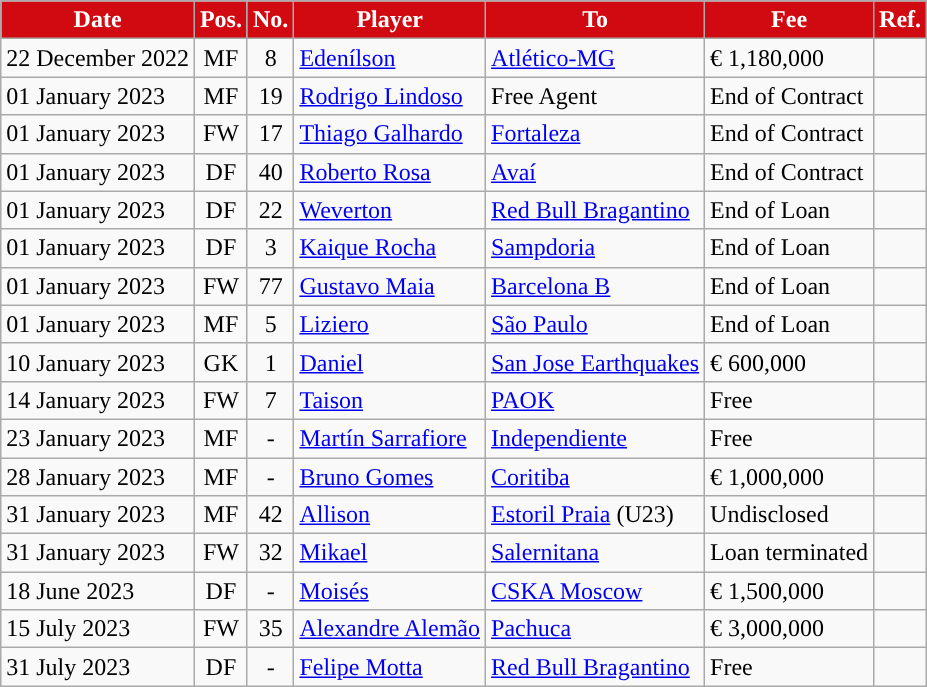<table class="wikitable plainrowheaders sortable">
<tr>
<th style="background:#D10A11; color:#ffffff; ">Date</th>
<th style="background:#D10A11; color:#ffffff; ">Pos.</th>
<th style="background:#D10A11; color:#ffffff; ">No.</th>
<th style="background:#D10A11; color:#ffffff; ">Player</th>
<th style="background:#D10A11; color:#ffffff; ">To</th>
<th style="background:#D10A11; color:#ffffff; ">Fee</th>
<th style="background:#D10A11; color:#ffffff; ">Ref.</th>
</tr>
<tr>
<td>22 December 2022</td>
<td style="text-align:center;">MF</td>
<td style="text-align:center;">8</td>
<td style="text-align:left;"> <a href='#'>Edenílson</a></td>
<td style="text-align:left;"> <a href='#'>Atlético-MG</a></td>
<td>€ 1,180,000</td>
<td></td>
</tr>
<tr>
<td>01 January 2023</td>
<td style="text-align:center;">MF</td>
<td style="text-align:center;">19</td>
<td> <a href='#'>Rodrigo Lindoso</a></td>
<td>Free Agent</td>
<td>End of Contract</td>
<td></td>
</tr>
<tr>
<td>01 January 2023</td>
<td style="text-align:center;">FW</td>
<td style="text-align:center;">17</td>
<td> <a href='#'>Thiago Galhardo</a></td>
<td> <a href='#'>Fortaleza</a></td>
<td>End of Contract</td>
<td></td>
</tr>
<tr>
<td>01 January 2023</td>
<td style="text-align:center;">DF</td>
<td style="text-align:center;">40</td>
<td> <a href='#'>Roberto Rosa</a></td>
<td> <a href='#'>Avaí</a></td>
<td>End of Contract</td>
<td></td>
</tr>
<tr>
<td>01 January 2023</td>
<td style="text-align:center;">DF</td>
<td style="text-align:center;">22</td>
<td> <a href='#'>Weverton</a></td>
<td> <a href='#'>Red Bull Bragantino</a></td>
<td>End of Loan</td>
<td></td>
</tr>
<tr>
<td>01 January 2023</td>
<td style="text-align:center;">DF</td>
<td style="text-align:center;">3</td>
<td> <a href='#'>Kaique Rocha</a></td>
<td> <a href='#'>Sampdoria</a></td>
<td>End of Loan</td>
<td></td>
</tr>
<tr>
<td>01 January 2023</td>
<td style="text-align:center;">FW</td>
<td style="text-align:center;">77</td>
<td> <a href='#'>Gustavo Maia</a></td>
<td> <a href='#'>Barcelona B</a></td>
<td>End of Loan</td>
<td></td>
</tr>
<tr>
<td>01 January 2023</td>
<td style="text-align:center;">MF</td>
<td style="text-align:center;">5</td>
<td> <a href='#'>Liziero</a></td>
<td> <a href='#'>São Paulo</a></td>
<td>End of Loan</td>
<td></td>
</tr>
<tr>
<td>10 January 2023</td>
<td style="text-align:center;">GK</td>
<td style="text-align:center;">1</td>
<td> <a href='#'>Daniel</a></td>
<td> <a href='#'>San Jose Earthquakes</a></td>
<td>€ 600,000</td>
<td></td>
</tr>
<tr>
<td>14 January 2023</td>
<td style="text-align:center;">FW</td>
<td style="text-align:center;">7</td>
<td> <a href='#'>Taison</a></td>
<td> <a href='#'>PAOK</a></td>
<td>Free</td>
<td></td>
</tr>
<tr>
<td>23 January 2023</td>
<td style="text-align:center;">MF</td>
<td style="text-align:center;">-</td>
<td> <a href='#'>Martín Sarrafiore</a></td>
<td> <a href='#'>Independiente</a></td>
<td>Free</td>
<td></td>
</tr>
<tr>
<td>28 January 2023</td>
<td style="text-align:center;">MF</td>
<td style="text-align:center;">-</td>
<td style="text-align:left;"> <a href='#'>Bruno Gomes</a></td>
<td style="text-align:left;"> <a href='#'>Coritiba</a></td>
<td>€ 1,000,000</td>
<td></td>
</tr>
<tr>
<td>31 January 2023</td>
<td style="text-align:center;">MF</td>
<td style="text-align:center;">42</td>
<td> <a href='#'>Allison</a></td>
<td> <a href='#'>Estoril Praia</a> (U23)</td>
<td>Undisclosed</td>
<td></td>
</tr>
<tr>
<td>31 January 2023</td>
<td style="text-align:center;">FW</td>
<td style="text-align:center;">32</td>
<td> <a href='#'>Mikael</a></td>
<td> <a href='#'>Salernitana</a></td>
<td>Loan terminated</td>
<td></td>
</tr>
<tr>
<td>18 June 2023</td>
<td style="text-align:center;">DF</td>
<td style="text-align:center;">-</td>
<td> <a href='#'>Moisés</a></td>
<td> <a href='#'>CSKA Moscow</a></td>
<td>€ 1,500,000</td>
<td></td>
</tr>
<tr>
<td>15 July 2023</td>
<td style="text-align:center;">FW</td>
<td style="text-align:center;">35</td>
<td> <a href='#'>Alexandre Alemão</a></td>
<td> <a href='#'>Pachuca</a></td>
<td>€ 3,000,000</td>
<td></td>
</tr>
<tr>
<td>31 July 2023</td>
<td style="text-align:center;">DF</td>
<td style="text-align:center;">-</td>
<td> <a href='#'>Felipe Motta</a></td>
<td> <a href='#'>Red Bull Bragantino</a></td>
<td>Free</td>
<td></td>
</tr>
</table>
